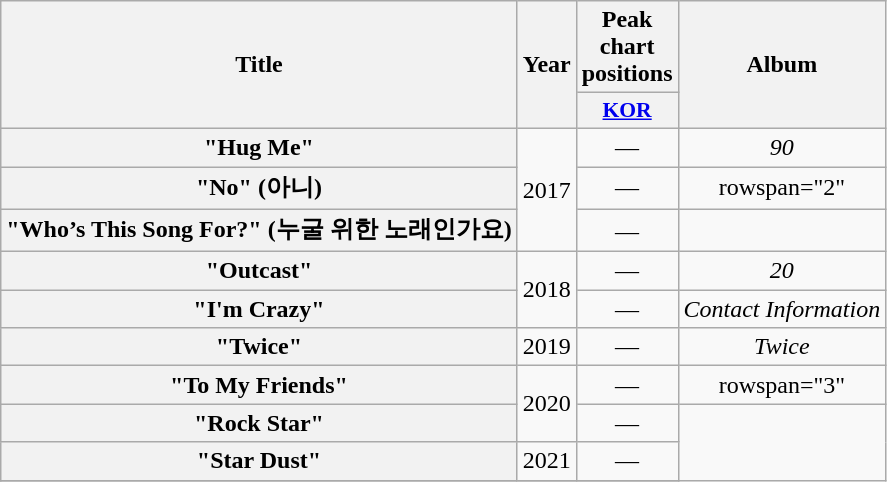<table class="wikitable plainrowheaders" style="text-align:center;">
<tr>
<th scope="col" rowspan="2">Title</th>
<th scope="col" rowspan="2">Year</th>
<th scope="col" colspan="1">Peak chart <br> positions</th>
<th scope="col" rowspan="2">Album</th>
</tr>
<tr>
<th scope="col" style="width:3.5em;font-size:90%;"><a href='#'>KOR</a><br></th>
</tr>
<tr>
<th scope="row">"Hug Me"</th>
<td rowspan="3">2017</td>
<td>—</td>
<td><em>90</em></td>
</tr>
<tr>
<th scope="row">"No" (아니)</th>
<td>—</td>
<td>rowspan="2" </td>
</tr>
<tr>
<th scope="row">"Who’s This Song For?" (누굴 위한 노래인가요)</th>
<td>—</td>
</tr>
<tr>
<th scope="row">"Outcast"</th>
<td rowspan="2">2018</td>
<td>—</td>
<td><em>20</em></td>
</tr>
<tr>
<th scope="row">"I'm Crazy"</th>
<td>—</td>
<td><em>Contact Information</em></td>
</tr>
<tr>
<th scope="row">"Twice"</th>
<td>2019</td>
<td>—</td>
<td><em>Twice</em></td>
</tr>
<tr>
<th scope="row">"To My Friends"</th>
<td rowspan="2">2020</td>
<td>—</td>
<td>rowspan="3" </td>
</tr>
<tr>
<th scope="row">"Rock Star"</th>
<td>—</td>
</tr>
<tr>
<th scope="row">"Star Dust"</th>
<td>2021</td>
<td>—</td>
</tr>
<tr>
</tr>
</table>
